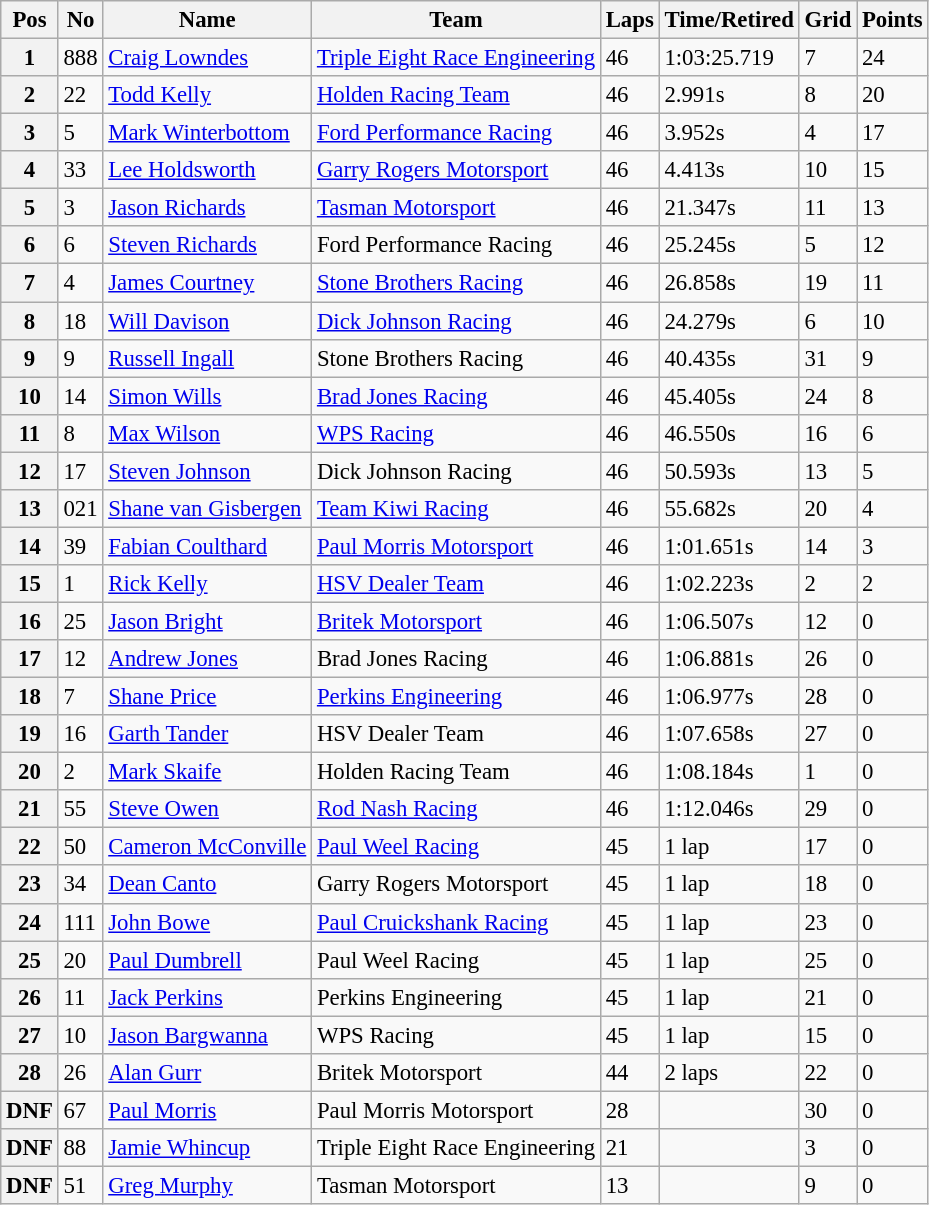<table class="wikitable" style="font-size: 95%;">
<tr>
<th>Pos</th>
<th>No</th>
<th>Name</th>
<th>Team</th>
<th>Laps</th>
<th>Time/Retired</th>
<th>Grid</th>
<th>Points</th>
</tr>
<tr>
<th>1</th>
<td>888</td>
<td> <a href='#'>Craig Lowndes</a></td>
<td><a href='#'>Triple Eight Race Engineering</a></td>
<td>46</td>
<td>1:03:25.719</td>
<td>7</td>
<td>24</td>
</tr>
<tr>
<th>2</th>
<td>22</td>
<td> <a href='#'>Todd Kelly</a></td>
<td><a href='#'>Holden Racing Team</a></td>
<td>46</td>
<td>2.991s</td>
<td>8</td>
<td>20</td>
</tr>
<tr>
<th>3</th>
<td>5</td>
<td> <a href='#'>Mark Winterbottom</a></td>
<td><a href='#'>Ford Performance Racing</a></td>
<td>46</td>
<td>3.952s</td>
<td>4</td>
<td>17</td>
</tr>
<tr>
<th>4</th>
<td>33</td>
<td> <a href='#'>Lee Holdsworth</a></td>
<td><a href='#'>Garry Rogers Motorsport</a></td>
<td>46</td>
<td>4.413s</td>
<td>10</td>
<td>15</td>
</tr>
<tr>
<th>5</th>
<td>3</td>
<td> <a href='#'>Jason Richards</a></td>
<td><a href='#'>Tasman Motorsport</a></td>
<td>46</td>
<td>21.347s</td>
<td>11</td>
<td>13</td>
</tr>
<tr>
<th>6</th>
<td>6</td>
<td> <a href='#'>Steven Richards</a></td>
<td>Ford Performance Racing</td>
<td>46</td>
<td>25.245s</td>
<td>5</td>
<td>12</td>
</tr>
<tr>
<th>7</th>
<td>4</td>
<td> <a href='#'>James Courtney</a></td>
<td><a href='#'>Stone Brothers Racing</a></td>
<td>46</td>
<td>26.858s</td>
<td>19</td>
<td>11</td>
</tr>
<tr>
<th>8</th>
<td>18</td>
<td> <a href='#'>Will Davison</a></td>
<td><a href='#'>Dick Johnson Racing</a></td>
<td>46</td>
<td>24.279s</td>
<td>6</td>
<td>10</td>
</tr>
<tr>
<th>9</th>
<td>9</td>
<td> <a href='#'>Russell Ingall</a></td>
<td>Stone Brothers Racing</td>
<td>46</td>
<td>40.435s</td>
<td>31</td>
<td>9</td>
</tr>
<tr>
<th>10</th>
<td>14</td>
<td> <a href='#'>Simon Wills</a></td>
<td><a href='#'>Brad Jones Racing</a></td>
<td>46</td>
<td>45.405s</td>
<td>24</td>
<td>8</td>
</tr>
<tr>
<th>11</th>
<td>8</td>
<td> <a href='#'>Max Wilson</a></td>
<td><a href='#'>WPS Racing</a></td>
<td>46</td>
<td>46.550s</td>
<td>16</td>
<td>6</td>
</tr>
<tr>
<th>12</th>
<td>17</td>
<td> <a href='#'>Steven Johnson</a></td>
<td>Dick Johnson Racing</td>
<td>46</td>
<td>50.593s</td>
<td>13</td>
<td>5</td>
</tr>
<tr>
<th>13</th>
<td>021</td>
<td> <a href='#'>Shane van Gisbergen</a></td>
<td><a href='#'>Team Kiwi Racing</a></td>
<td>46</td>
<td>55.682s</td>
<td>20</td>
<td>4</td>
</tr>
<tr>
<th>14</th>
<td>39</td>
<td> <a href='#'>Fabian Coulthard</a></td>
<td><a href='#'>Paul Morris Motorsport</a></td>
<td>46</td>
<td>1:01.651s</td>
<td>14</td>
<td>3</td>
</tr>
<tr>
<th>15</th>
<td>1</td>
<td> <a href='#'>Rick Kelly</a></td>
<td><a href='#'>HSV Dealer Team</a></td>
<td>46</td>
<td>1:02.223s</td>
<td>2</td>
<td>2</td>
</tr>
<tr>
<th>16</th>
<td>25</td>
<td> <a href='#'>Jason Bright</a></td>
<td><a href='#'>Britek Motorsport</a></td>
<td>46</td>
<td>1:06.507s</td>
<td>12</td>
<td>0</td>
</tr>
<tr>
<th>17</th>
<td>12</td>
<td> <a href='#'>Andrew Jones</a></td>
<td>Brad Jones Racing</td>
<td>46</td>
<td>1:06.881s</td>
<td>26</td>
<td>0</td>
</tr>
<tr>
<th>18</th>
<td>7</td>
<td> <a href='#'>Shane Price</a></td>
<td><a href='#'>Perkins Engineering</a></td>
<td>46</td>
<td>1:06.977s</td>
<td>28</td>
<td>0</td>
</tr>
<tr>
<th>19</th>
<td>16</td>
<td> <a href='#'>Garth Tander</a></td>
<td>HSV Dealer Team</td>
<td>46</td>
<td>1:07.658s</td>
<td>27</td>
<td>0</td>
</tr>
<tr>
<th>20</th>
<td>2</td>
<td> <a href='#'>Mark Skaife</a></td>
<td>Holden Racing Team</td>
<td>46</td>
<td>1:08.184s</td>
<td>1</td>
<td>0</td>
</tr>
<tr>
<th>21</th>
<td>55</td>
<td> <a href='#'>Steve Owen</a></td>
<td><a href='#'>Rod Nash Racing</a></td>
<td>46</td>
<td>1:12.046s</td>
<td>29</td>
<td>0</td>
</tr>
<tr>
<th>22</th>
<td>50</td>
<td> <a href='#'>Cameron McConville</a></td>
<td><a href='#'>Paul Weel Racing</a></td>
<td>45</td>
<td>1 lap</td>
<td>17</td>
<td>0</td>
</tr>
<tr>
<th>23</th>
<td>34</td>
<td> <a href='#'>Dean Canto</a></td>
<td>Garry Rogers Motorsport</td>
<td>45</td>
<td>1 lap</td>
<td>18</td>
<td>0</td>
</tr>
<tr>
<th>24</th>
<td>111</td>
<td> <a href='#'>John Bowe</a></td>
<td><a href='#'>Paul Cruickshank Racing</a></td>
<td>45</td>
<td>1 lap</td>
<td>23</td>
<td>0</td>
</tr>
<tr>
<th>25</th>
<td>20</td>
<td> <a href='#'>Paul Dumbrell</a></td>
<td>Paul Weel Racing</td>
<td>45</td>
<td>1 lap</td>
<td>25</td>
<td>0</td>
</tr>
<tr>
<th>26</th>
<td>11</td>
<td> <a href='#'>Jack Perkins</a></td>
<td>Perkins Engineering</td>
<td>45</td>
<td>1 lap</td>
<td>21</td>
<td>0</td>
</tr>
<tr>
<th>27</th>
<td>10</td>
<td> <a href='#'>Jason Bargwanna</a></td>
<td>WPS Racing</td>
<td>45</td>
<td>1 lap</td>
<td>15</td>
<td>0</td>
</tr>
<tr>
<th>28</th>
<td>26</td>
<td> <a href='#'>Alan Gurr</a></td>
<td>Britek Motorsport</td>
<td>44</td>
<td>2 laps</td>
<td>22</td>
<td>0</td>
</tr>
<tr>
<th>DNF</th>
<td>67</td>
<td> <a href='#'>Paul Morris</a></td>
<td>Paul Morris Motorsport</td>
<td>28</td>
<td></td>
<td>30</td>
<td>0</td>
</tr>
<tr>
<th>DNF</th>
<td>88</td>
<td> <a href='#'>Jamie Whincup</a></td>
<td>Triple Eight Race Engineering</td>
<td>21</td>
<td></td>
<td>3</td>
<td>0</td>
</tr>
<tr>
<th>DNF</th>
<td>51</td>
<td> <a href='#'>Greg Murphy</a></td>
<td>Tasman Motorsport</td>
<td>13</td>
<td></td>
<td>9</td>
<td>0</td>
</tr>
</table>
